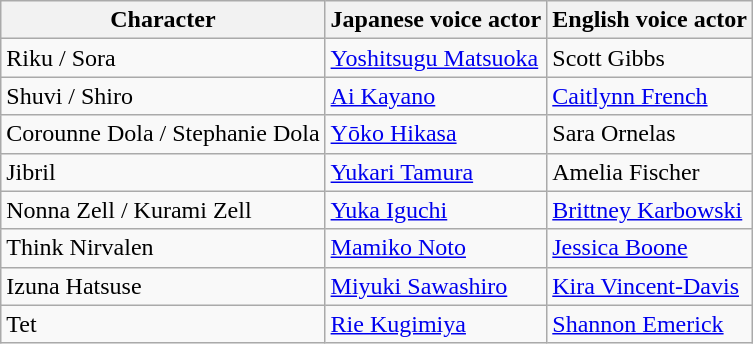<table class="wikitable">
<tr>
<th>Character</th>
<th>Japanese voice actor</th>
<th>English voice actor</th>
</tr>
<tr>
<td>Riku / Sora</td>
<td><a href='#'>Yoshitsugu Matsuoka</a></td>
<td>Scott Gibbs</td>
</tr>
<tr>
<td>Shuvi / Shiro</td>
<td><a href='#'>Ai Kayano</a></td>
<td><a href='#'>Caitlynn French</a></td>
</tr>
<tr>
<td>Corounne Dola / Stephanie Dola</td>
<td><a href='#'>Yōko Hikasa</a></td>
<td>Sara Ornelas</td>
</tr>
<tr>
<td>Jibril</td>
<td><a href='#'>Yukari Tamura</a></td>
<td>Amelia Fischer</td>
</tr>
<tr>
<td>Nonna Zell / Kurami Zell</td>
<td><a href='#'>Yuka Iguchi</a></td>
<td><a href='#'>Brittney Karbowski</a></td>
</tr>
<tr>
<td>Think Nirvalen</td>
<td><a href='#'>Mamiko Noto</a></td>
<td><a href='#'>Jessica Boone</a></td>
</tr>
<tr>
<td>Izuna Hatsuse</td>
<td><a href='#'>Miyuki Sawashiro</a></td>
<td><a href='#'>Kira Vincent-Davis</a></td>
</tr>
<tr>
<td>Tet</td>
<td><a href='#'>Rie Kugimiya</a></td>
<td><a href='#'>Shannon Emerick</a></td>
</tr>
</table>
